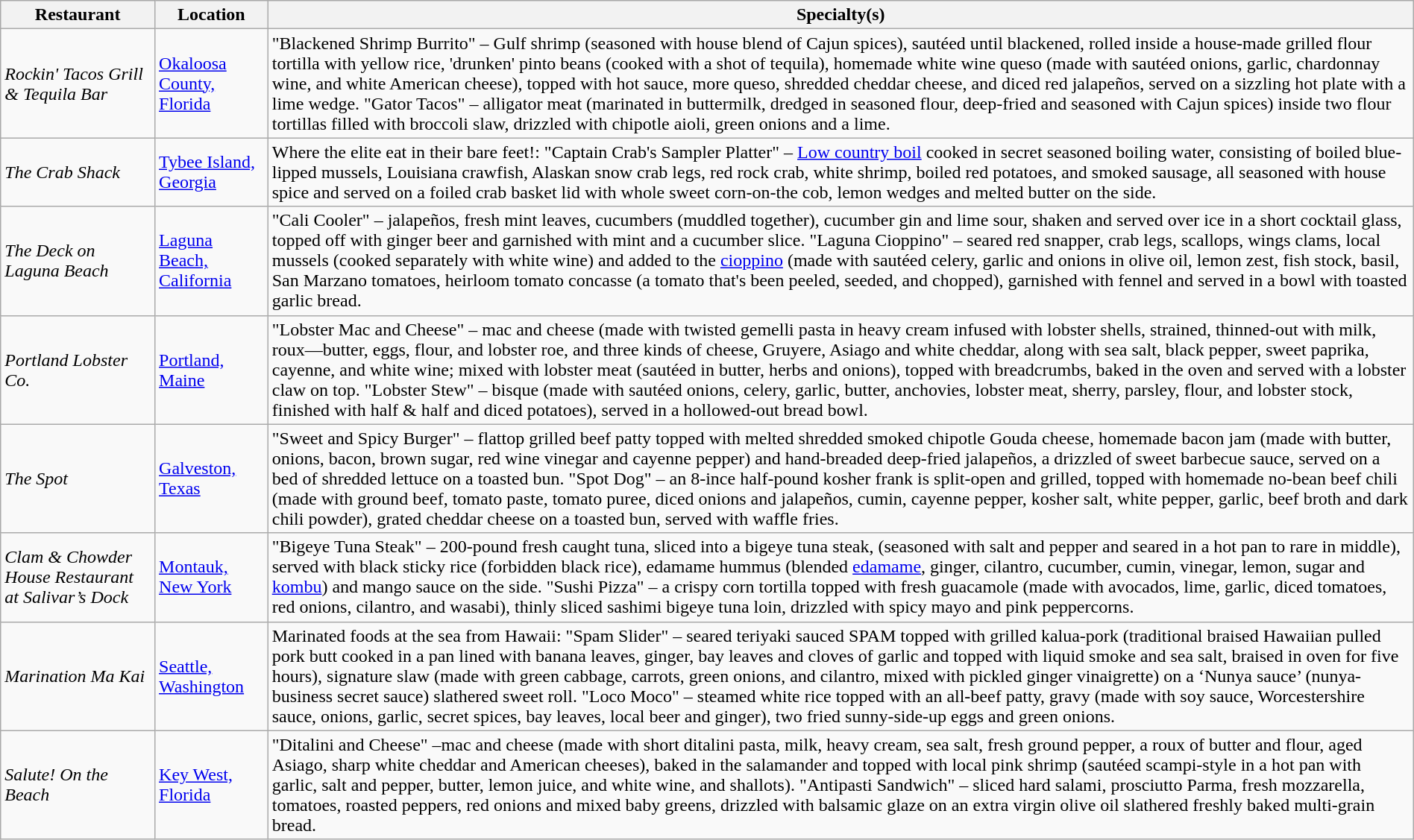<table class="wikitable" style="width:100%;">
<tr>
<th>Restaurant</th>
<th>Location</th>
<th>Specialty(s)</th>
</tr>
<tr>
<td><em>Rockin' Tacos Grill & Tequila Bar</em></td>
<td><a href='#'>Okaloosa County, Florida</a></td>
<td>"Blackened Shrimp Burrito" – Gulf shrimp (seasoned with house blend of Cajun spices), sautéed until blackened, rolled inside a house-made grilled flour tortilla with yellow rice, 'drunken' pinto beans (cooked with a shot of tequila), homemade white wine queso (made with sautéed onions, garlic, chardonnay wine, and white American cheese), topped with hot sauce, more queso, shredded cheddar cheese, and diced red jalapeños, served on a sizzling hot plate with a lime wedge. "Gator Tacos" – alligator meat (marinated in buttermilk, dredged in seasoned flour, deep-fried and seasoned with Cajun spices) inside two flour tortillas filled with broccoli slaw, drizzled with chipotle aioli, green onions and a lime.</td>
</tr>
<tr>
<td><em>The Crab Shack</em></td>
<td><a href='#'>Tybee Island, Georgia</a></td>
<td>Where the elite eat in their bare feet!: "Captain Crab's Sampler Platter" – <a href='#'>Low country boil</a> cooked in secret seasoned boiling water, consisting of boiled blue-lipped mussels, Louisiana crawfish, Alaskan snow crab legs, red rock crab, white shrimp, boiled red potatoes, and smoked sausage, all seasoned with house spice and served on a foiled crab basket lid with whole sweet corn-on-the cob, lemon wedges and melted butter on the side.</td>
</tr>
<tr>
<td><em>The Deck on Laguna Beach</em></td>
<td><a href='#'>Laguna Beach, California</a></td>
<td>"Cali Cooler" – jalapeños, fresh mint leaves, cucumbers (muddled together), cucumber gin and lime sour, shaken and served over ice in a short cocktail glass, topped off with ginger beer and garnished with mint and a cucumber slice. "Laguna Cioppino" – seared red snapper, crab legs, scallops, wings clams, local mussels (cooked separately with white wine) and added to the <a href='#'>cioppino</a> (made with sautéed celery, garlic and onions in olive oil, lemon zest, fish stock, basil, San Marzano tomatoes, heirloom tomato concasse (a tomato that's been peeled, seeded, and chopped), garnished with fennel and served in a bowl with toasted garlic bread.</td>
</tr>
<tr>
<td><em>Portland Lobster Co.</em></td>
<td><a href='#'>Portland, Maine</a></td>
<td>"Lobster Mac and Cheese" – mac and cheese (made with twisted gemelli pasta in heavy cream infused with lobster shells, strained, thinned-out with milk, roux—butter, eggs, flour, and lobster roe, and three kinds of cheese, Gruyere, Asiago and white cheddar, along with sea salt, black pepper, sweet paprika, cayenne, and white wine; mixed with lobster meat (sautéed in butter, herbs and onions), topped with breadcrumbs, baked in the oven and served with a lobster claw on top. "Lobster Stew" – bisque (made with sautéed onions, celery, garlic, butter, anchovies, lobster meat, sherry, parsley, flour, and lobster stock, finished with half & half and diced potatoes), served in a hollowed-out bread bowl.</td>
</tr>
<tr>
<td><em>The Spot</em></td>
<td><a href='#'>Galveston, Texas</a></td>
<td>"Sweet and Spicy Burger" – flattop grilled beef patty topped with melted shredded smoked chipotle Gouda cheese, homemade bacon jam (made with butter, onions, bacon, brown sugar, red wine vinegar and cayenne pepper) and hand-breaded deep-fried jalapeños, a drizzled of sweet barbecue sauce, served on a bed of shredded lettuce on a toasted bun. "Spot Dog" – an 8-ince half-pound kosher frank is split-open and grilled, topped with homemade no-bean beef chili (made with ground beef, tomato paste, tomato puree, diced onions and jalapeños, cumin, cayenne pepper, kosher salt, white pepper, garlic, beef broth and dark chili powder), grated cheddar cheese on a toasted bun, served with waffle fries.</td>
</tr>
<tr>
<td><em>Clam & Chowder House Restaurant at Salivar’s Dock</em></td>
<td><a href='#'>Montauk, New York</a></td>
<td>"Bigeye Tuna Steak" – 200-pound fresh caught tuna, sliced into a bigeye tuna steak, (seasoned with salt and pepper and seared in a hot pan to rare in middle), served with black sticky rice (forbidden black rice), edamame hummus (blended <a href='#'>edamame</a>, ginger, cilantro, cucumber, cumin, vinegar, lemon, sugar and <a href='#'>kombu</a>) and mango sauce on the side. "Sushi Pizza" – a crispy corn tortilla topped with fresh guacamole (made with avocados, lime, garlic, diced tomatoes, red onions, cilantro, and wasabi), thinly sliced sashimi bigeye tuna loin, drizzled with spicy mayo and pink peppercorns.</td>
</tr>
<tr>
<td><em>Marination Ma Kai</em></td>
<td><a href='#'>Seattle, Washington</a></td>
<td>Marinated foods at the sea from Hawaii: "Spam Slider" – seared teriyaki sauced SPAM topped with grilled kalua-pork (traditional braised Hawaiian pulled pork butt cooked in a pan lined with banana leaves, ginger, bay leaves and cloves of garlic and topped with liquid smoke and sea salt, braised in oven for five hours), signature slaw (made with green cabbage, carrots, green onions, and cilantro, mixed with pickled ginger vinaigrette) on a ‘Nunya sauce’ (nunya-business secret sauce) slathered sweet roll. "Loco Moco" – steamed white rice topped with an all-beef patty, gravy (made with soy sauce, Worcestershire sauce, onions, garlic, secret spices, bay leaves, local beer and ginger), two fried sunny-side-up eggs and green onions.</td>
</tr>
<tr>
<td><em>Salute! On the Beach</em></td>
<td><a href='#'>Key West, Florida</a></td>
<td>"Ditalini and Cheese" –mac and cheese (made with short ditalini pasta, milk, heavy cream, sea salt, fresh ground pepper, a roux of butter and flour, aged Asiago, sharp white cheddar and American cheeses), baked in the salamander and topped with local pink shrimp (sautéed scampi-style in a hot pan with garlic, salt and pepper, butter, lemon juice, and white wine, and shallots). "Antipasti Sandwich" – sliced hard salami, prosciutto Parma, fresh mozzarella, tomatoes, roasted peppers, red onions and mixed baby greens, drizzled with balsamic glaze on an extra virgin olive oil slathered freshly baked multi-grain bread.</td>
</tr>
</table>
